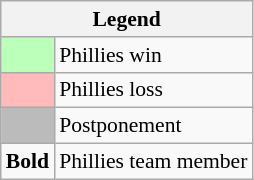<table class="wikitable" style="font-size:90%">
<tr>
<th colspan="2">Legend</th>
</tr>
<tr>
<td style="background:#bfb;"> </td>
<td>Phillies win</td>
</tr>
<tr>
<td style="background:#fbb;"> </td>
<td>Phillies loss</td>
</tr>
<tr>
<td style="background:#bbb;"> </td>
<td>Postponement</td>
</tr>
<tr>
<td><strong>Bold</strong></td>
<td>Phillies team member</td>
</tr>
</table>
